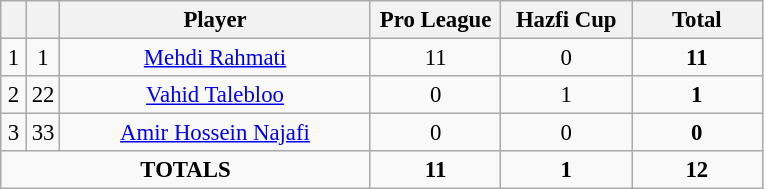<table class="wikitable sortable" style="font-size: 95%; text-align: center;">
<tr>
<th width=10></th>
<th width=10></th>
<th width=200>Player</th>
<th width=80>Pro League</th>
<th width=80>Hazfi Cup</th>
<th width=80>Total</th>
</tr>
<tr>
<td>1</td>
<td>1</td>
<td> <a href='#'>Mehdi Rahmati</a></td>
<td>11</td>
<td>0</td>
<td><strong>11</strong></td>
</tr>
<tr>
<td>2</td>
<td>22</td>
<td> <a href='#'>Vahid Talebloo</a></td>
<td>0</td>
<td>1</td>
<td><strong>1</strong></td>
</tr>
<tr>
<td>3</td>
<td>33</td>
<td> <a href='#'>Amir Hossein Najafi</a></td>
<td>0</td>
<td>0</td>
<td><strong>0</strong></td>
</tr>
<tr>
<td colspan="3"><strong>TOTALS</strong></td>
<td><strong>11</strong></td>
<td><strong>1</strong></td>
<td><strong>12</strong></td>
</tr>
</table>
